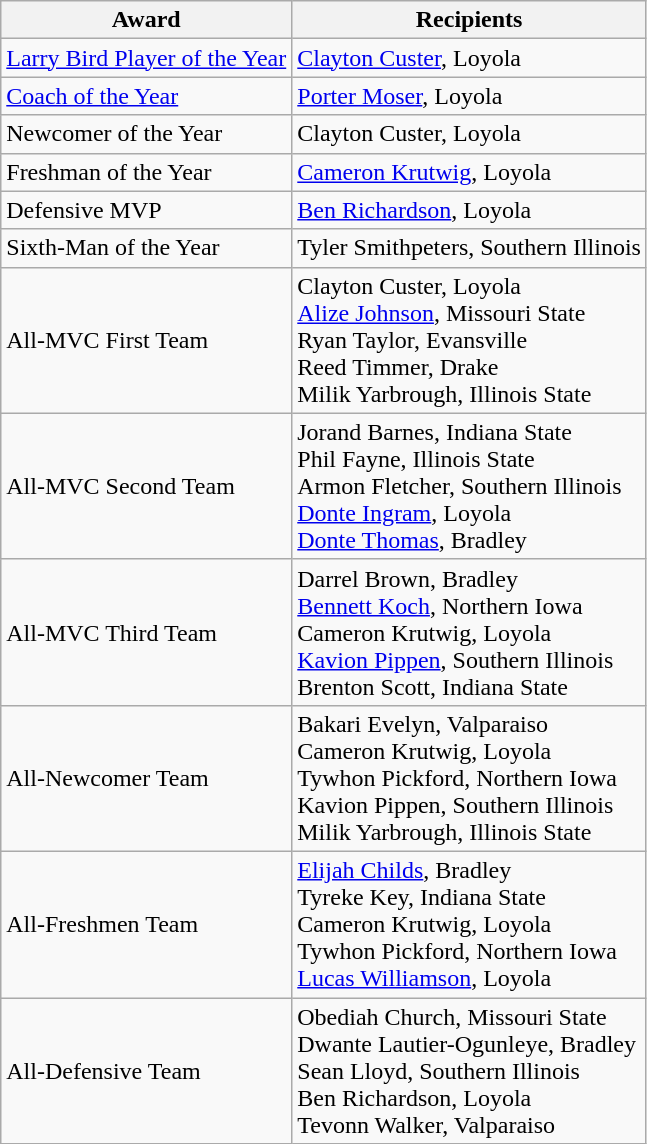<table class="wikitable" border="1">
<tr>
<th>Award</th>
<th>Recipients</th>
</tr>
<tr>
<td><a href='#'>Larry Bird Player of the Year</a></td>
<td><a href='#'>Clayton Custer</a>, Loyola</td>
</tr>
<tr>
<td><a href='#'>Coach of the Year</a></td>
<td><a href='#'>Porter Moser</a>, Loyola</td>
</tr>
<tr>
<td>Newcomer of the Year</td>
<td>Clayton Custer, Loyola</td>
</tr>
<tr>
<td>Freshman of the Year</td>
<td><a href='#'>Cameron Krutwig</a>, Loyola</td>
</tr>
<tr>
<td>Defensive MVP</td>
<td><a href='#'>Ben Richardson</a>, Loyola</td>
</tr>
<tr>
<td>Sixth-Man of the Year</td>
<td>Tyler Smithpeters, Southern Illinois</td>
</tr>
<tr>
<td>All-MVC First Team</td>
<td>Clayton Custer, Loyola<br><a href='#'>Alize Johnson</a>, Missouri State<br>Ryan Taylor, Evansville<br>Reed Timmer, Drake<br>Milik Yarbrough, Illinois State</td>
</tr>
<tr>
<td>All-MVC Second Team</td>
<td>Jorand Barnes, Indiana State<br>Phil Fayne, Illinois State<br>Armon Fletcher, Southern Illinois<br><a href='#'>Donte Ingram</a>, Loyola<br><a href='#'>Donte Thomas</a>, Bradley</td>
</tr>
<tr>
<td>All-MVC Third Team</td>
<td>Darrel Brown, Bradley<br><a href='#'>Bennett Koch</a>, Northern Iowa<br>Cameron Krutwig, Loyola<br><a href='#'>Kavion Pippen</a>, Southern Illinois<br>Brenton Scott, Indiana State</td>
</tr>
<tr>
<td>All-Newcomer Team</td>
<td>Bakari Evelyn, Valparaiso<br>Cameron Krutwig, Loyola<br>Tywhon Pickford, Northern Iowa<br>Kavion Pippen, Southern Illinois<br>Milik Yarbrough, Illinois State</td>
</tr>
<tr>
<td>All-Freshmen Team</td>
<td><a href='#'>Elijah Childs</a>, Bradley<br>Tyreke Key, Indiana State<br>Cameron Krutwig, Loyola<br>Tywhon Pickford, Northern Iowa<br><a href='#'>Lucas Williamson</a>, Loyola</td>
</tr>
<tr>
<td>All-Defensive Team</td>
<td>Obediah Church, Missouri State<br>Dwante Lautier-Ogunleye, Bradley<br>Sean Lloyd, Southern Illinois<br>Ben Richardson, Loyola<br>Tevonn Walker, Valparaiso</td>
</tr>
</table>
